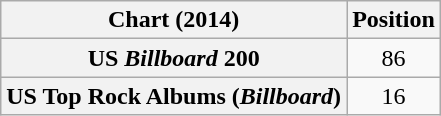<table class="wikitable sortable plainrowheaders" style="text-align:center">
<tr>
<th scope="col">Chart (2014)</th>
<th scope="col">Position</th>
</tr>
<tr>
<th scope="row">US <em>Billboard</em> 200</th>
<td>86</td>
</tr>
<tr>
<th scope="row">US Top Rock Albums (<em>Billboard</em>)</th>
<td>16</td>
</tr>
</table>
